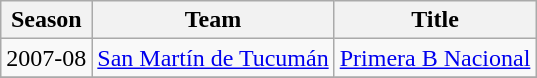<table class="wikitable">
<tr>
<th>Season</th>
<th>Team</th>
<th>Title</th>
</tr>
<tr>
<td>2007-08</td>
<td><a href='#'>San Martín de Tucumán</a></td>
<td><a href='#'>Primera B Nacional</a></td>
</tr>
<tr>
</tr>
</table>
